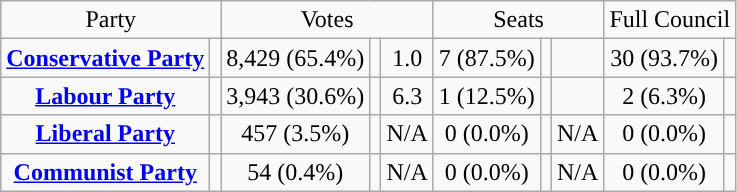<table class=wikitable style="text-align:center;">
<tr>
<td colspan=2>Party</td>
<td colspan=3>Votes</td>
<td colspan=3>Seats</td>
<td colspan=3>Full Council</td>
</tr>
<tr>
<td><strong><a href='#'>Conservative Party</a></strong></td>
<td style="background:"></td>
<td>8,429 (65.4%)</td>
<td></td>
<td> 1.0</td>
<td>7 (87.5%)</td>
<td></td>
<td></td>
<td>30 (93.7%)</td>
<td></td>
</tr>
<tr>
<td><strong><a href='#'>Labour Party</a></strong></td>
<td style="background:"></td>
<td>3,943 (30.6%)</td>
<td></td>
<td> 6.3</td>
<td>1 (12.5%)</td>
<td></td>
<td></td>
<td>2 (6.3%)</td>
<td></td>
</tr>
<tr>
<td><strong><a href='#'>Liberal Party</a></strong></td>
<td style="background:"></td>
<td>457 (3.5%)</td>
<td></td>
<td>N/A</td>
<td>0 (0.0%)</td>
<td></td>
<td>N/A</td>
<td>0 (0.0%)</td>
<td></td>
</tr>
<tr>
<td><strong><a href='#'>Communist Party</a></strong></td>
<td style="background:"></td>
<td>54 (0.4%)</td>
<td></td>
<td>N/A</td>
<td>0 (0.0%)</td>
<td></td>
<td>N/A</td>
<td>0 (0.0%)</td>
<td></td>
</tr>
</table>
